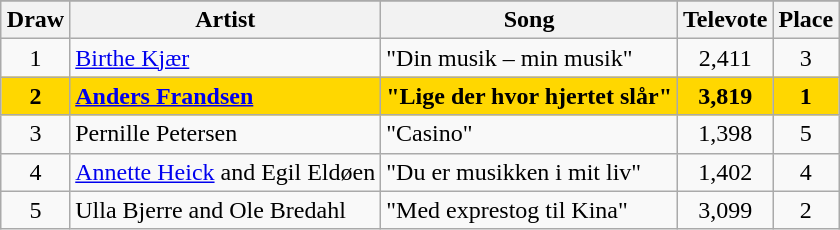<table class="sortable wikitable" style="margin: 1em auto 1em auto; text-align:center">
<tr>
</tr>
<tr>
<th>Draw</th>
<th>Artist</th>
<th>Song</th>
<th>Televote</th>
<th>Place</th>
</tr>
<tr>
<td>1</td>
<td align="left"><a href='#'>Birthe Kjær</a></td>
<td align="left">"Din musik – min musik"</td>
<td>2,411</td>
<td>3</td>
</tr>
<tr style="font-weight:bold; background:gold;">
<td>2</td>
<td align="left"><a href='#'>Anders Frandsen</a></td>
<td align="left">"Lige der hvor hjertet slår"</td>
<td>3,819</td>
<td>1</td>
</tr>
<tr>
<td>3</td>
<td align="left">Pernille Petersen</td>
<td align="left">"Casino"</td>
<td>1,398</td>
<td>5</td>
</tr>
<tr>
<td>4</td>
<td align="left"><a href='#'>Annette Heick</a> and Egil Eldøen</td>
<td align="left">"Du er musikken i mit liv"</td>
<td>1,402</td>
<td>4</td>
</tr>
<tr>
<td>5</td>
<td align="left">Ulla Bjerre and Ole Bredahl</td>
<td align="left">"Med exprestog til Kina"</td>
<td>3,099</td>
<td>2</td>
</tr>
</table>
